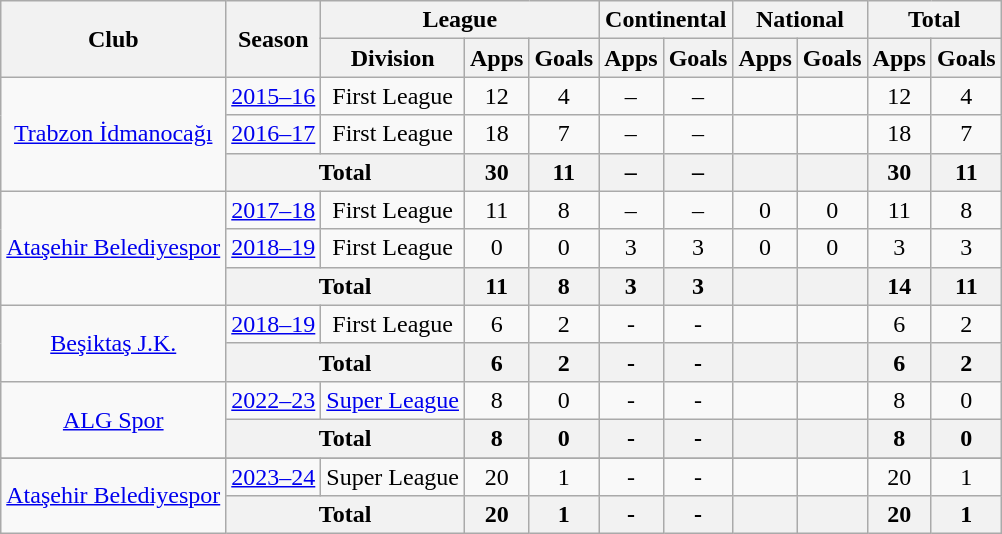<table class="wikitable" style="text-align: center;">
<tr>
<th rowspan=2>Club</th>
<th rowspan=2>Season</th>
<th colspan=3>League</th>
<th colspan=2>Continental</th>
<th colspan=2>National</th>
<th colspan=2>Total</th>
</tr>
<tr>
<th>Division</th>
<th>Apps</th>
<th>Goals</th>
<th>Apps</th>
<th>Goals</th>
<th>Apps</th>
<th>Goals</th>
<th>Apps</th>
<th>Goals</th>
</tr>
<tr>
<td rowspan=3><a href='#'>Trabzon İdmanocağı</a></td>
<td><a href='#'>2015–16</a></td>
<td>First League</td>
<td>12</td>
<td>4</td>
<td>–</td>
<td>–</td>
<td></td>
<td></td>
<td>12</td>
<td>4</td>
</tr>
<tr>
<td><a href='#'>2016–17</a></td>
<td>First League</td>
<td>18</td>
<td>7</td>
<td>–</td>
<td>–</td>
<td></td>
<td></td>
<td>18</td>
<td>7</td>
</tr>
<tr>
<th colspan=2>Total</th>
<th>30</th>
<th>11</th>
<th>–</th>
<th>–</th>
<th></th>
<th></th>
<th>30</th>
<th>11</th>
</tr>
<tr>
<td rowspan=3><a href='#'>Ataşehir Belediyespor</a></td>
<td><a href='#'>2017–18</a></td>
<td>First League</td>
<td>11</td>
<td>8</td>
<td>–</td>
<td>–</td>
<td>0</td>
<td>0</td>
<td>11</td>
<td>8</td>
</tr>
<tr>
<td><a href='#'>2018–19</a></td>
<td>First League</td>
<td>0</td>
<td>0</td>
<td>3</td>
<td>3</td>
<td>0</td>
<td>0</td>
<td>3</td>
<td>3</td>
</tr>
<tr>
<th colspan=2>Total</th>
<th>11</th>
<th>8</th>
<th>3</th>
<th>3</th>
<th></th>
<th></th>
<th>14</th>
<th>11</th>
</tr>
<tr>
<td rowspan=2><a href='#'>Beşiktaş J.K.</a></td>
<td><a href='#'>2018–19</a></td>
<td>First League</td>
<td>6</td>
<td>2</td>
<td>-</td>
<td>-</td>
<td></td>
<td></td>
<td>6</td>
<td>2</td>
</tr>
<tr>
<th colspan="2">Total</th>
<th>6</th>
<th>2</th>
<th>-</th>
<th>-</th>
<th></th>
<th></th>
<th>6</th>
<th>2</th>
</tr>
<tr>
<td rowspan=2><a href='#'>ALG Spor</a></td>
<td><a href='#'>2022–23</a></td>
<td><a href='#'>Super League</a></td>
<td>8</td>
<td>0</td>
<td>-</td>
<td>-</td>
<td></td>
<td></td>
<td>8</td>
<td>0</td>
</tr>
<tr>
<th colspan="2">Total</th>
<th>8</th>
<th>0</th>
<th>-</th>
<th>-</th>
<th></th>
<th></th>
<th>8</th>
<th>0</th>
</tr>
<tr>
</tr>
<tr>
<td rowspan=2><a href='#'>Ataşehir Belediyespor</a></td>
<td><a href='#'>2023–24</a></td>
<td>Super League</td>
<td>20</td>
<td>1</td>
<td>-</td>
<td>-</td>
<td></td>
<td></td>
<td>20</td>
<td>1</td>
</tr>
<tr>
<th colspan="2">Total</th>
<th>20</th>
<th>1</th>
<th>-</th>
<th>-</th>
<th></th>
<th></th>
<th>20</th>
<th>1</th>
</tr>
</table>
